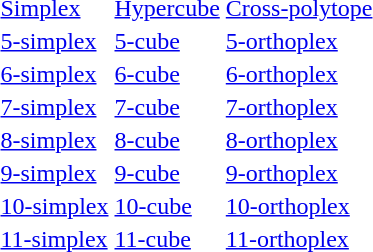<table>
<tr>
<td><a href='#'>Simplex</a></td>
<td><a href='#'>Hypercube</a></td>
<td><a href='#'>Cross-polytope</a></td>
</tr>
<tr>
<td><a href='#'>5-simplex</a></td>
<td><a href='#'>5-cube</a></td>
<td><a href='#'>5-orthoplex</a></td>
</tr>
<tr>
<td><a href='#'>6-simplex</a></td>
<td><a href='#'>6-cube</a></td>
<td><a href='#'>6-orthoplex</a></td>
</tr>
<tr>
<td><a href='#'>7-simplex</a></td>
<td><a href='#'>7-cube</a></td>
<td><a href='#'>7-orthoplex</a></td>
</tr>
<tr>
<td><a href='#'>8-simplex</a></td>
<td><a href='#'>8-cube</a></td>
<td><a href='#'>8-orthoplex</a></td>
</tr>
<tr>
<td><a href='#'>9-simplex</a></td>
<td><a href='#'>9-cube</a></td>
<td><a href='#'>9-orthoplex</a></td>
</tr>
<tr>
<td><a href='#'>10-simplex</a></td>
<td><a href='#'>10-cube</a></td>
<td><a href='#'>10-orthoplex</a></td>
</tr>
<tr>
<td><a href='#'>11-simplex</a></td>
<td><a href='#'>11-cube</a></td>
<td><a href='#'>11-orthoplex</a></td>
</tr>
</table>
